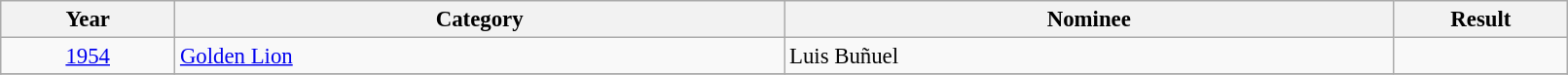<table class="wikitable" width="85%" cellpadding="4" style="font-size: 95%">
<tr>
<th width="10%">Year</th>
<th width="35%">Category</th>
<th width="35%">Nominee</th>
<th width="10%">Result</th>
</tr>
<tr>
<td style="text-align:center;"><a href='#'>1954</a></td>
<td><a href='#'>Golden Lion</a></td>
<td>Luis Buñuel</td>
<td></td>
</tr>
<tr>
</tr>
</table>
